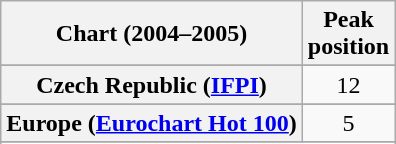<table class="wikitable sortable plainrowheaders" style="text-align:center">
<tr>
<th scope="col">Chart (2004–2005)</th>
<th scope="col">Peak<br>position</th>
</tr>
<tr>
</tr>
<tr>
</tr>
<tr>
</tr>
<tr>
</tr>
<tr>
<th scope="row">Czech Republic (<a href='#'>IFPI</a>)</th>
<td>12</td>
</tr>
<tr>
</tr>
<tr>
<th scope="row">Europe (<a href='#'>Eurochart Hot 100</a>)</th>
<td>5</td>
</tr>
<tr>
</tr>
<tr>
</tr>
<tr>
</tr>
<tr>
</tr>
<tr>
</tr>
<tr>
</tr>
<tr>
</tr>
<tr>
</tr>
<tr>
</tr>
<tr>
</tr>
<tr>
</tr>
<tr>
</tr>
</table>
